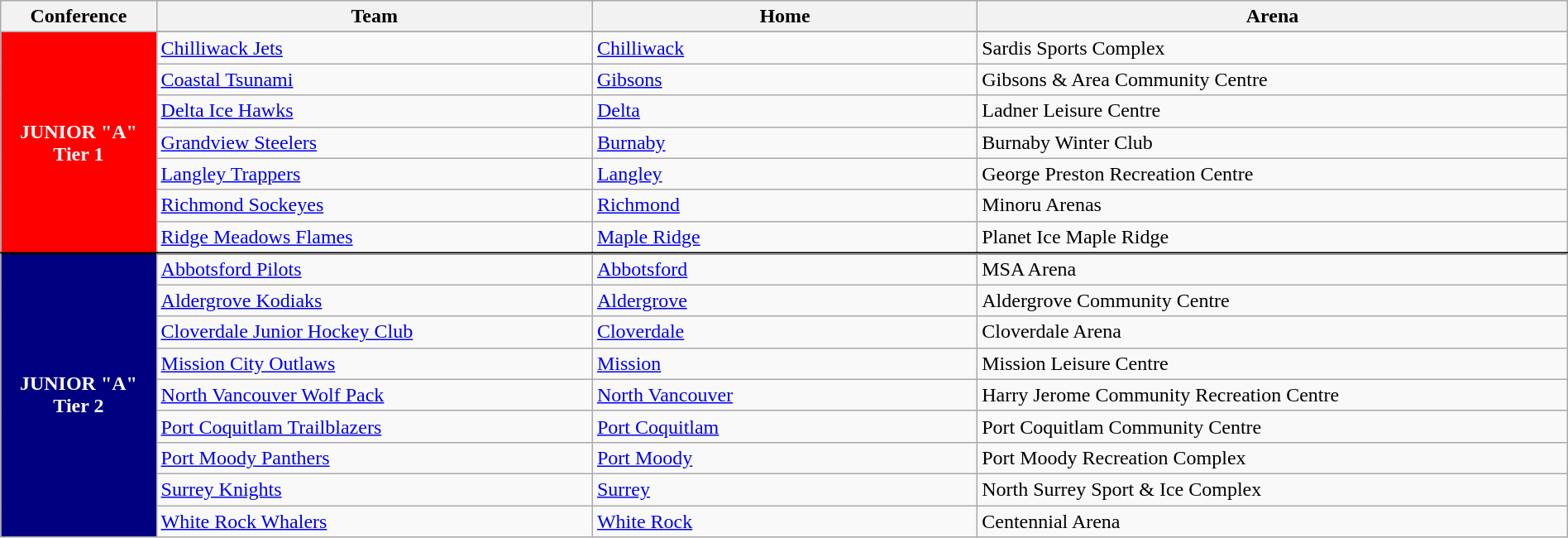<table class="wikitable" style="width:100%; text-align:left">
<tr>
<th style="width:5%">Conference</th>
<th style="width:17%">Team</th>
<th style="width:15%">Home</th>
<th style="width:23%">Arena</th>
</tr>
<tr>
<th style="background:red;color:white" rowspan=8>JUNIOR "A"<br>Tier 1</th>
</tr>
<tr>
<td><a href='#'>Chilliwack Jets</a></td>
<td><a href='#'>Chilliwack</a></td>
<td>Sardis Sports Complex</td>
</tr>
<tr>
<td><a href='#'>Coastal Tsunami</a></td>
<td><a href='#'>Gibsons</a></td>
<td>Gibsons & Area Community Centre</td>
</tr>
<tr>
<td><a href='#'>Delta Ice Hawks</a></td>
<td><a href='#'>Delta</a></td>
<td>Ladner Leisure Centre</td>
</tr>
<tr>
<td><a href='#'>Grandview Steelers</a></td>
<td><a href='#'>Burnaby</a></td>
<td>Burnaby Winter Club</td>
</tr>
<tr>
<td><a href='#'>Langley Trappers</a></td>
<td><a href='#'>Langley</a></td>
<td>George Preston Recreation Centre</td>
</tr>
<tr>
<td><a href='#'>Richmond Sockeyes</a></td>
<td><a href='#'>Richmond</a></td>
<td>Minoru Arenas</td>
</tr>
<tr>
<td><a href='#'>Ridge Meadows Flames</a></td>
<td><a href='#'>Maple Ridge</a></td>
<td>Planet Ice Maple Ridge</td>
</tr>
<tr style="border-top: 2px solid black;">
<th style="background:navy;color:white" rowspan=10>JUNIOR "A"<br>Tier 2</th>
</tr>
<tr>
<td><a href='#'>Abbotsford Pilots</a></td>
<td><a href='#'>Abbotsford</a></td>
<td>MSA Arena</td>
</tr>
<tr>
<td><a href='#'>Aldergrove Kodiaks</a></td>
<td><a href='#'>Aldergrove</a></td>
<td>Aldergrove Community Centre</td>
</tr>
<tr>
<td><a href='#'>Cloverdale Junior Hockey Club</a></td>
<td><a href='#'>Cloverdale</a></td>
<td>Cloverdale Arena</td>
</tr>
<tr>
<td><a href='#'>Mission City Outlaws</a></td>
<td><a href='#'>Mission</a></td>
<td>Mission Leisure Centre</td>
</tr>
<tr>
<td><a href='#'>North Vancouver Wolf Pack</a></td>
<td><a href='#'>North Vancouver</a></td>
<td>Harry Jerome Community Recreation Centre</td>
</tr>
<tr>
<td><a href='#'>Port Coquitlam Trailblazers</a></td>
<td><a href='#'>Port Coquitlam</a></td>
<td>Port Coquitlam Community Centre</td>
</tr>
<tr>
<td><a href='#'>Port Moody Panthers</a></td>
<td><a href='#'>Port Moody</a></td>
<td>Port Moody Recreation Complex</td>
</tr>
<tr>
<td><a href='#'>Surrey Knights</a></td>
<td><a href='#'>Surrey</a></td>
<td>North Surrey Sport & Ice Complex</td>
</tr>
<tr>
<td><a href='#'>White Rock Whalers</a></td>
<td><a href='#'>White Rock</a></td>
<td>Centennial Arena</td>
</tr>
</table>
